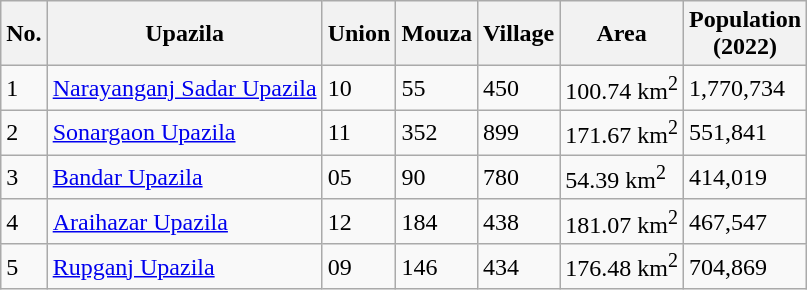<table class="wikitable">
<tr>
<th>No.</th>
<th>Upazila</th>
<th>Union</th>
<th>Mouza</th>
<th>Village</th>
<th>Area</th>
<th>Population<br>(2022)</th>
</tr>
<tr>
<td>1</td>
<td><a href='#'>Narayanganj Sadar Upazila</a></td>
<td>10</td>
<td>55</td>
<td>450</td>
<td>100.74 km<sup>2</sup></td>
<td>1,770,734</td>
</tr>
<tr>
<td>2</td>
<td><a href='#'>Sonargaon Upazila</a></td>
<td>11</td>
<td>352</td>
<td>899</td>
<td>171.67 km<sup>2</sup></td>
<td>551,841</td>
</tr>
<tr>
<td>3</td>
<td><a href='#'>Bandar Upazila</a></td>
<td>05</td>
<td>90</td>
<td>780</td>
<td>54.39 km<sup>2</sup></td>
<td>414,019</td>
</tr>
<tr>
<td>4</td>
<td><a href='#'>Araihazar Upazila</a></td>
<td>12</td>
<td>184</td>
<td>438</td>
<td>181.07 km<sup>2</sup></td>
<td>467,547</td>
</tr>
<tr>
<td>5</td>
<td><a href='#'>Rupganj Upazila</a></td>
<td>09</td>
<td>146</td>
<td>434</td>
<td>176.48 km<sup>2</sup></td>
<td>704,869</td>
</tr>
</table>
